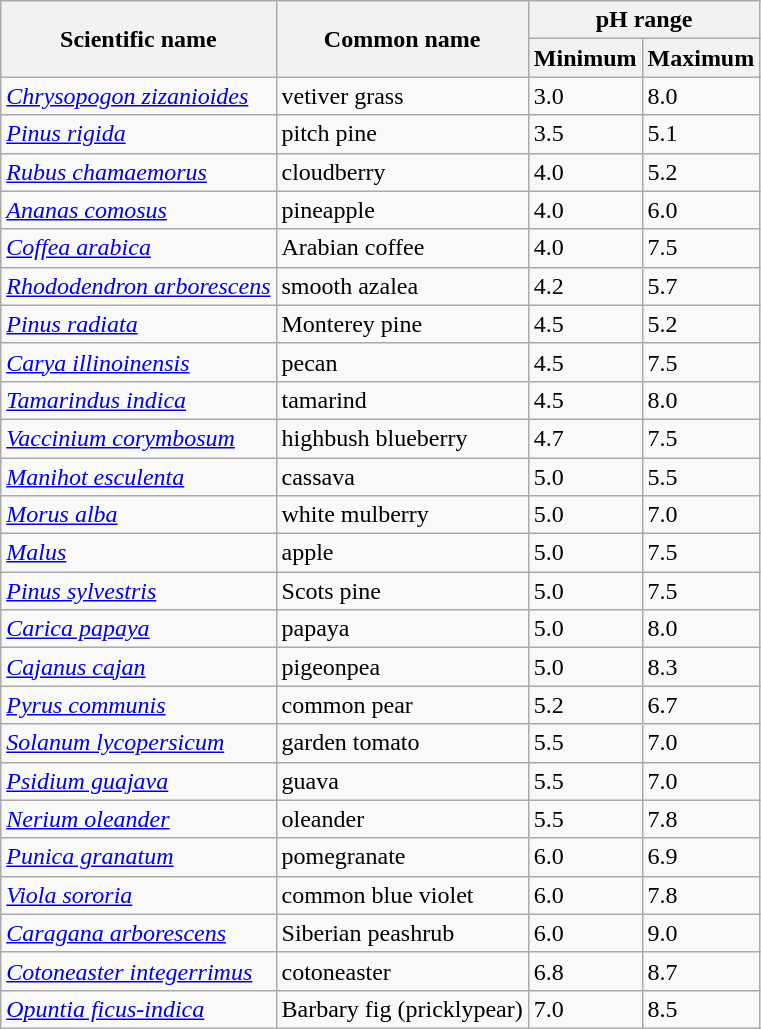<table class="wikitable sortable">
<tr>
<th rowspan=2>Scientific name</th>
<th rowspan=2>Common name</th>
<th colspan=2>pH range</th>
</tr>
<tr>
<th>Minimum</th>
<th>Maximum</th>
</tr>
<tr>
<td><em><a href='#'>Chrysopogon zizanioides</a></em></td>
<td>vetiver grass</td>
<td>3.0</td>
<td>8.0</td>
</tr>
<tr>
<td><em><a href='#'>Pinus rigida</a></em></td>
<td>pitch pine</td>
<td>3.5</td>
<td>5.1</td>
</tr>
<tr>
<td><em><a href='#'>Rubus chamaemorus</a></em></td>
<td>cloudberry</td>
<td>4.0</td>
<td>5.2</td>
</tr>
<tr>
<td><em><a href='#'>Ananas comosus</a></em></td>
<td>pineapple</td>
<td>4.0</td>
<td>6.0</td>
</tr>
<tr>
<td><em><a href='#'>Coffea arabica</a></em></td>
<td>Arabian coffee</td>
<td>4.0</td>
<td>7.5</td>
</tr>
<tr>
<td><em><a href='#'>Rhododendron arborescens</a></em></td>
<td>smooth azalea</td>
<td>4.2</td>
<td>5.7</td>
</tr>
<tr>
<td><em><a href='#'>Pinus radiata</a></em></td>
<td>Monterey pine</td>
<td>4.5</td>
<td>5.2</td>
</tr>
<tr>
<td><em><a href='#'>Carya illinoinensis</a></em></td>
<td>pecan</td>
<td>4.5</td>
<td>7.5</td>
</tr>
<tr>
<td><em><a href='#'>Tamarindus indica</a></em></td>
<td>tamarind</td>
<td>4.5</td>
<td>8.0</td>
</tr>
<tr>
<td><em><a href='#'>Vaccinium corymbosum</a></em></td>
<td>highbush blueberry</td>
<td>4.7</td>
<td>7.5</td>
</tr>
<tr>
<td><em><a href='#'>Manihot esculenta</a></em></td>
<td>cassava</td>
<td>5.0</td>
<td>5.5</td>
</tr>
<tr>
<td><em><a href='#'>Morus alba</a></em></td>
<td>white mulberry</td>
<td>5.0</td>
<td>7.0</td>
</tr>
<tr>
<td><em><a href='#'>Malus</a></em></td>
<td>apple</td>
<td>5.0</td>
<td>7.5</td>
</tr>
<tr>
<td><em><a href='#'>Pinus sylvestris</a></em></td>
<td>Scots pine</td>
<td>5.0</td>
<td>7.5</td>
</tr>
<tr>
<td><em><a href='#'>Carica papaya</a></em></td>
<td>papaya</td>
<td>5.0</td>
<td>8.0</td>
</tr>
<tr>
<td><em><a href='#'>Cajanus cajan</a></em></td>
<td>pigeonpea</td>
<td>5.0</td>
<td>8.3</td>
</tr>
<tr>
<td><em><a href='#'>Pyrus communis</a></em></td>
<td>common pear</td>
<td>5.2</td>
<td>6.7</td>
</tr>
<tr>
<td><em><a href='#'>Solanum lycopersicum</a></em></td>
<td>garden tomato</td>
<td>5.5</td>
<td>7.0</td>
</tr>
<tr>
<td><em><a href='#'>Psidium guajava</a></em></td>
<td>guava</td>
<td>5.5</td>
<td>7.0</td>
</tr>
<tr>
<td><em><a href='#'>Nerium oleander</a></em></td>
<td>oleander</td>
<td>5.5</td>
<td>7.8</td>
</tr>
<tr>
<td><em><a href='#'>Punica granatum</a></em></td>
<td>pomegranate</td>
<td>6.0</td>
<td>6.9</td>
</tr>
<tr>
<td><em><a href='#'>Viola sororia</a></em></td>
<td>common blue violet</td>
<td>6.0</td>
<td>7.8</td>
</tr>
<tr>
<td><em><a href='#'>Caragana arborescens</a></em></td>
<td>Siberian peashrub</td>
<td>6.0</td>
<td>9.0</td>
</tr>
<tr>
<td><em><a href='#'>Cotoneaster integerrimus</a></em></td>
<td>cotoneaster</td>
<td>6.8</td>
<td>8.7</td>
</tr>
<tr>
<td><em><a href='#'>Opuntia ficus-indica</a></em></td>
<td>Barbary fig (pricklypear)</td>
<td>7.0</td>
<td>8.5</td>
</tr>
</table>
